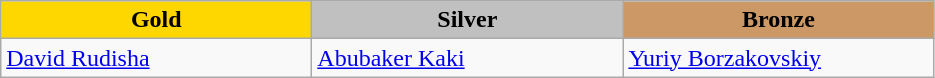<table class="wikitable" style="text-align:left">
<tr align="center">
<td width=200 bgcolor=gold><strong>Gold</strong></td>
<td width=200 bgcolor=silver><strong>Silver</strong></td>
<td width=200 bgcolor=CC9966><strong>Bronze</strong></td>
</tr>
<tr>
<td><a href='#'>David Rudisha</a><br><em></em></td>
<td><a href='#'>Abubaker Kaki</a><br><em></em></td>
<td><a href='#'>Yuriy Borzakovskiy</a><br><em></em></td>
</tr>
</table>
